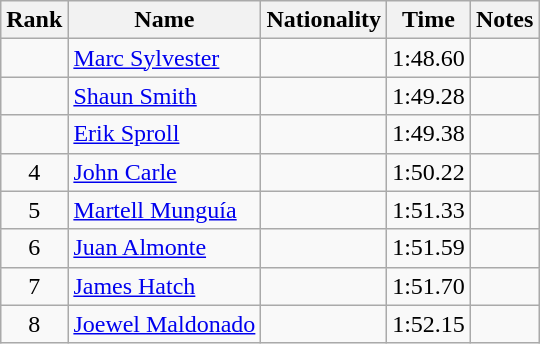<table class="wikitable sortable" style="text-align:center">
<tr>
<th>Rank</th>
<th>Name</th>
<th>Nationality</th>
<th>Time</th>
<th>Notes</th>
</tr>
<tr>
<td align=center></td>
<td align=left><a href='#'>Marc Sylvester</a></td>
<td align=left></td>
<td>1:48.60</td>
<td></td>
</tr>
<tr>
<td align=center></td>
<td align=left><a href='#'>Shaun Smith</a></td>
<td align=left></td>
<td>1:49.28</td>
<td></td>
</tr>
<tr>
<td align=center></td>
<td align=left><a href='#'>Erik Sproll</a></td>
<td align=left></td>
<td>1:49.38</td>
<td></td>
</tr>
<tr>
<td align=center>4</td>
<td align=left><a href='#'>John Carle</a></td>
<td align=left></td>
<td>1:50.22</td>
<td></td>
</tr>
<tr>
<td align=center>5</td>
<td align=left><a href='#'>Martell Munguía</a></td>
<td align=left></td>
<td>1:51.33</td>
<td></td>
</tr>
<tr>
<td align=center>6</td>
<td align=left><a href='#'>Juan Almonte</a></td>
<td align=left></td>
<td>1:51.59</td>
<td></td>
</tr>
<tr>
<td align=center>7</td>
<td align=left><a href='#'>James Hatch</a></td>
<td align=left></td>
<td>1:51.70</td>
<td></td>
</tr>
<tr>
<td align=center>8</td>
<td align=left><a href='#'>Joewel Maldonado</a></td>
<td align=left></td>
<td>1:52.15</td>
<td></td>
</tr>
</table>
